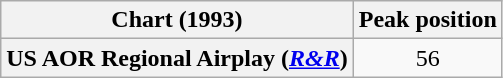<table class="wikitable plainrowheaders">
<tr>
<th>Chart (1993)</th>
<th>Peak position</th>
</tr>
<tr>
<th scope="row">US AOR Regional Airplay (<em><a href='#'>R&R</a></em>)</th>
<td style="text-align:center;">56</td>
</tr>
</table>
